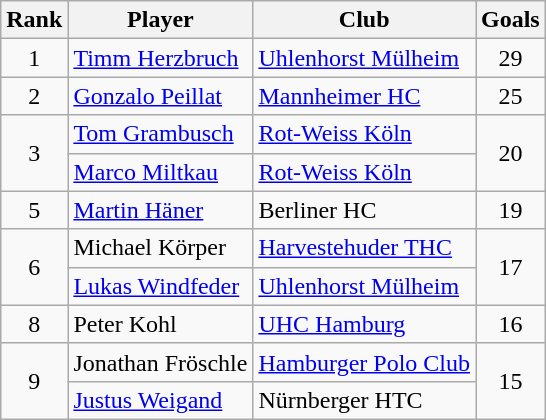<table class="wikitable">
<tr>
<th>Rank</th>
<th>Player</th>
<th>Club</th>
<th>Goals</th>
</tr>
<tr>
<td align=center>1</td>
<td> <a href='#'>Timm Herzbruch</a></td>
<td><a href='#'>Uhlenhorst Mülheim</a></td>
<td align=center>29</td>
</tr>
<tr>
<td align=center>2</td>
<td> <a href='#'>Gonzalo Peillat</a></td>
<td><a href='#'>Mannheimer HC</a></td>
<td align=center>25</td>
</tr>
<tr>
<td align=center rowspan=2>3</td>
<td> <a href='#'>Tom Grambusch</a></td>
<td><a href='#'>Rot-Weiss Köln</a></td>
<td align=center rowspan=2>20</td>
</tr>
<tr>
<td> <a href='#'>Marco Miltkau</a></td>
<td><a href='#'>Rot-Weiss Köln</a></td>
</tr>
<tr>
<td align=center>5</td>
<td> <a href='#'>Martin Häner</a></td>
<td>Berliner HC</td>
<td align=center>19</td>
</tr>
<tr>
<td align=center rowspan=2>6</td>
<td> Michael Körper</td>
<td><a href='#'>Harvestehuder THC</a></td>
<td align=center rowspan=2>17</td>
</tr>
<tr>
<td> <a href='#'>Lukas Windfeder</a></td>
<td><a href='#'>Uhlenhorst Mülheim</a></td>
</tr>
<tr>
<td align=center>8</td>
<td> Peter Kohl</td>
<td><a href='#'>UHC Hamburg</a></td>
<td align=center>16</td>
</tr>
<tr>
<td align=center rowspan=2>9</td>
<td> Jonathan Fröschle</td>
<td><a href='#'>Hamburger Polo Club</a></td>
<td align=center rowspan=2>15</td>
</tr>
<tr>
<td> <a href='#'>Justus Weigand</a></td>
<td>Nürnberger HTC</td>
</tr>
</table>
